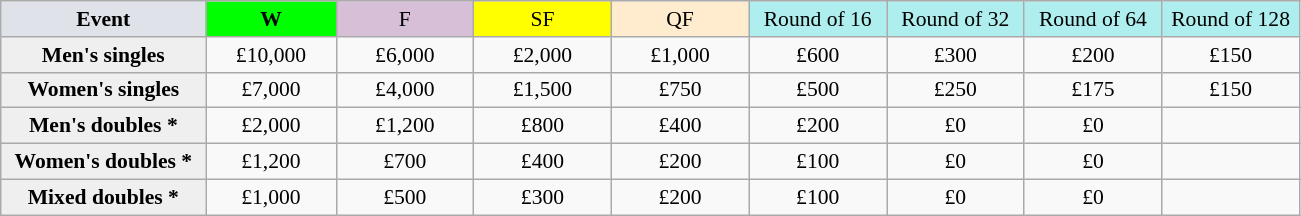<table class=wikitable style=font-size:90%;text-align:center>
<tr>
<td style="width:130px; background:#dfe2e9;"><strong>Event</strong></td>
<td style="width:80px; background:lime;"><strong>W</strong></td>
<td style="width:85px; background:thistle;">F</td>
<td style="width:85px; background:#ff0;">SF</td>
<td style="width:85px; background:#ffebcd;">QF</td>
<td style="width:85px; background:#afeeee;">Round of 16</td>
<td style="width:85px; background:#afeeee;">Round of 32</td>
<td style="width:85px; background:#afeeee;">Round of 64</td>
<td style="width:85px; background:#afeeee;">Round of 128</td>
</tr>
<tr>
<td style="background:#efefef;"><strong>Men's singles</strong></td>
<td>£10,000</td>
<td>£6,000</td>
<td>£2,000</td>
<td>£1,000</td>
<td>£600</td>
<td>£300</td>
<td>£200</td>
<td>£150</td>
</tr>
<tr>
<td style="background:#efefef;"><strong>Women's singles</strong></td>
<td>£7,000</td>
<td>£4,000</td>
<td>£1,500</td>
<td>£750</td>
<td>£500</td>
<td>£250</td>
<td>£175</td>
<td>£150</td>
</tr>
<tr>
<td style="background:#efefef;"><strong>Men's doubles *</strong></td>
<td>£2,000</td>
<td>£1,200</td>
<td>£800</td>
<td>£400</td>
<td>£200</td>
<td>£0</td>
<td>£0</td>
<td></td>
</tr>
<tr>
<td style="background:#efefef;"><strong>Women's doubles *</strong></td>
<td>£1,200</td>
<td>£700</td>
<td>£400</td>
<td>£200</td>
<td>£100</td>
<td>£0</td>
<td>£0</td>
<td></td>
</tr>
<tr>
<td style="background:#efefef;"><strong>Mixed doubles *</strong></td>
<td>£1,000</td>
<td>£500</td>
<td>£300</td>
<td>£200</td>
<td>£100</td>
<td>£0</td>
<td>£0</td>
<td></td>
</tr>
</table>
